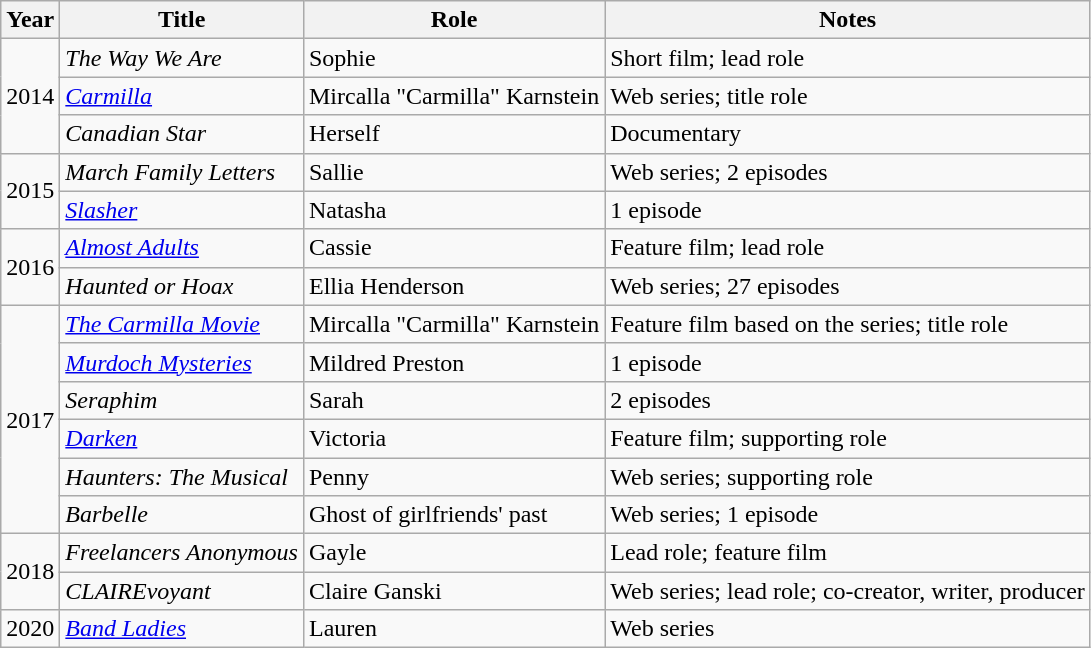<table class="wikitable sortable">
<tr>
<th>Year</th>
<th>Title</th>
<th>Role</th>
<th class="unsortable">Notes</th>
</tr>
<tr>
<td rowspan=3>2014</td>
<td data-sort-value="Way We Are, The"><em>The Way We Are</em></td>
<td>Sophie</td>
<td>Short film; lead role</td>
</tr>
<tr>
<td><em><a href='#'>Carmilla</a></em></td>
<td>Mircalla "Carmilla" Karnstein</td>
<td>Web series; title role</td>
</tr>
<tr>
<td><em>Canadian Star</em></td>
<td>Herself</td>
<td>Documentary</td>
</tr>
<tr>
<td rowspan=2>2015</td>
<td><em>March Family Letters</em></td>
<td>Sallie</td>
<td>Web series; 2 episodes</td>
</tr>
<tr>
<td><em><a href='#'>Slasher</a></em></td>
<td>Natasha</td>
<td>1 episode</td>
</tr>
<tr>
<td rowspan=2>2016</td>
<td><em><a href='#'>Almost Adults</a></em></td>
<td>Cassie</td>
<td>Feature film; lead role</td>
</tr>
<tr>
<td><em>Haunted or Hoax</em></td>
<td>Ellia Henderson</td>
<td>Web series; 27 episodes</td>
</tr>
<tr>
<td rowspan=6>2017</td>
<td data-sort-value="Carmilla Movie, The"><em><a href='#'>The Carmilla Movie</a></em></td>
<td>Mircalla "Carmilla" Karnstein</td>
<td>Feature film based on the series; title role</td>
</tr>
<tr>
<td><em><a href='#'>Murdoch Mysteries</a></em></td>
<td>Mildred Preston</td>
<td>1 episode</td>
</tr>
<tr>
<td><em>Seraphim</em></td>
<td>Sarah</td>
<td>2 episodes</td>
</tr>
<tr>
<td><em><a href='#'>Darken</a></em></td>
<td>Victoria</td>
<td>Feature film; supporting role</td>
</tr>
<tr>
<td><em>Haunters: The Musical</em></td>
<td>Penny</td>
<td>Web series; supporting role</td>
</tr>
<tr>
<td><em>Barbelle</em></td>
<td>Ghost of girlfriends' past</td>
<td>Web series; 1 episode</td>
</tr>
<tr>
<td rowspan=2>2018</td>
<td><em>Freelancers Anonymous</em></td>
<td>Gayle</td>
<td>Lead role; feature film</td>
</tr>
<tr>
<td><em>CLAIREvoyant</em></td>
<td>Claire Ganski</td>
<td>Web series; lead role; co-creator, writer, producer</td>
</tr>
<tr>
<td>2020</td>
<td><em><a href='#'>Band Ladies</a></em></td>
<td>Lauren</td>
<td>Web series</td>
</tr>
</table>
